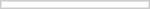<table width="100" style="font-size: 85%; border: 1px solid #CCCCCC; margin: 0.3em;" border="0" cellspacing="0" cellpadding="2">
<tr>
<td></td>
</tr>
</table>
